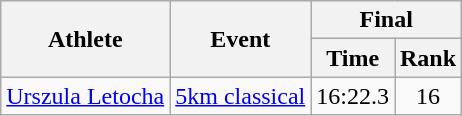<table class="wikitable">
<tr>
<th rowspan="2">Athlete</th>
<th rowspan="2">Event</th>
<th colspan="2">Final</th>
</tr>
<tr>
<th>Time</th>
<th>Rank</th>
</tr>
<tr>
<td rowspan="1"><a href='#'>Urszula Letocha</a></td>
<td><a href='#'>5km classical</a></td>
<td align="center">16:22.3</td>
<td align="center">16</td>
</tr>
</table>
